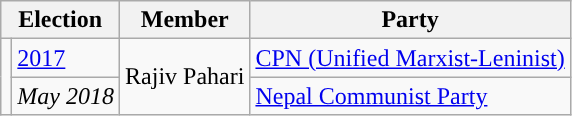<table class="wikitable">
<tr>
<th colspan="2">Election</th>
<th>Member</th>
<th>Party</th>
</tr>
<tr>
<td rowspan="2" style="background-color:"></td>
<td><a href='#'>2017</a></td>
<td rowspan="2">Rajiv Pahari</td>
<td><a href='#'>CPN (Unified Marxist-Leninist)</a></td>
</tr>
<tr>
<td><em>May 2018</em></td>
<td><a href='#'>Nepal Communist Party</a></td>
</tr>
</table>
